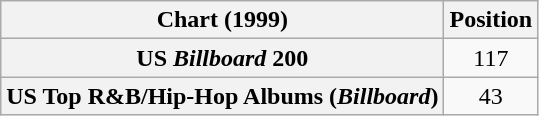<table class="wikitable sortable plainrowheaders" style="text-align:center">
<tr>
<th scope="col">Chart (1999)</th>
<th scope="col">Position</th>
</tr>
<tr>
<th scope="row">US <em>Billboard</em> 200</th>
<td>117</td>
</tr>
<tr>
<th scope="row">US Top R&B/Hip-Hop Albums (<em>Billboard</em>)</th>
<td>43</td>
</tr>
</table>
